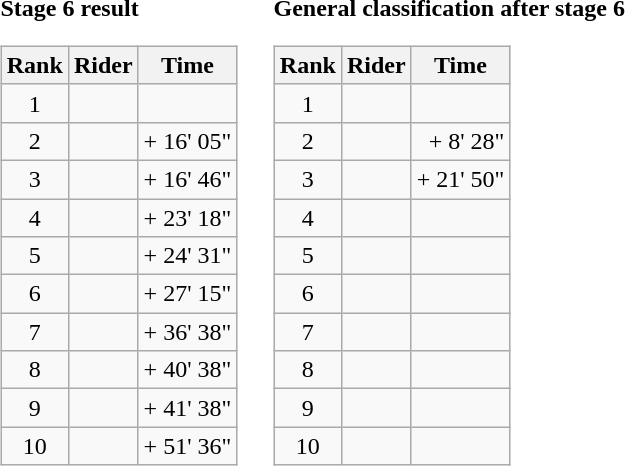<table>
<tr>
<td><strong>Stage 6 result</strong><br><table class="wikitable">
<tr>
<th scope="col">Rank</th>
<th scope="col">Rider</th>
<th scope="col">Time</th>
</tr>
<tr>
<td style="text-align:center;">1</td>
<td></td>
<td style="text-align:right;"></td>
</tr>
<tr>
<td style="text-align:center;">2</td>
<td></td>
<td style="text-align:right;">+ 16' 05"</td>
</tr>
<tr>
<td style="text-align:center;">3</td>
<td></td>
<td style="text-align:right;">+ 16' 46"</td>
</tr>
<tr>
<td style="text-align:center;">4</td>
<td></td>
<td style="text-align:right;">+ 23' 18"</td>
</tr>
<tr>
<td style="text-align:center;">5</td>
<td></td>
<td style="text-align:right;">+ 24' 31"</td>
</tr>
<tr>
<td style="text-align:center;">6</td>
<td></td>
<td style="text-align:right;">+ 27' 15"</td>
</tr>
<tr>
<td style="text-align:center;">7</td>
<td></td>
<td style="text-align:right;">+ 36' 38"</td>
</tr>
<tr>
<td style="text-align:center;">8</td>
<td></td>
<td style="text-align:right;">+ 40' 38"</td>
</tr>
<tr>
<td style="text-align:center;">9</td>
<td></td>
<td style="text-align:right;">+ 41' 38"</td>
</tr>
<tr>
<td style="text-align:center;">10</td>
<td></td>
<td style="text-align:right;">+ 51' 36"</td>
</tr>
</table>
</td>
<td></td>
<td><strong>General classification after stage 6</strong><br><table class="wikitable">
<tr>
<th scope="col">Rank</th>
<th scope="col">Rider</th>
<th scope="col">Time</th>
</tr>
<tr>
<td style="text-align:center;">1</td>
<td></td>
<td style="text-align:right;"></td>
</tr>
<tr>
<td style="text-align:center;">2</td>
<td></td>
<td style="text-align:right;">+ 8' 28"</td>
</tr>
<tr>
<td style="text-align:center;">3</td>
<td></td>
<td style="text-align:right;">+ 21' 50"</td>
</tr>
<tr>
<td style="text-align:center;">4</td>
<td></td>
<td></td>
</tr>
<tr>
<td style="text-align:center;">5</td>
<td></td>
<td></td>
</tr>
<tr>
<td style="text-align:center;">6</td>
<td></td>
<td></td>
</tr>
<tr>
<td style="text-align:center;">7</td>
<td></td>
<td></td>
</tr>
<tr>
<td style="text-align:center;">8</td>
<td></td>
<td></td>
</tr>
<tr>
<td style="text-align:center;">9</td>
<td></td>
<td></td>
</tr>
<tr>
<td style="text-align:center;">10</td>
<td></td>
<td></td>
</tr>
</table>
</td>
</tr>
</table>
